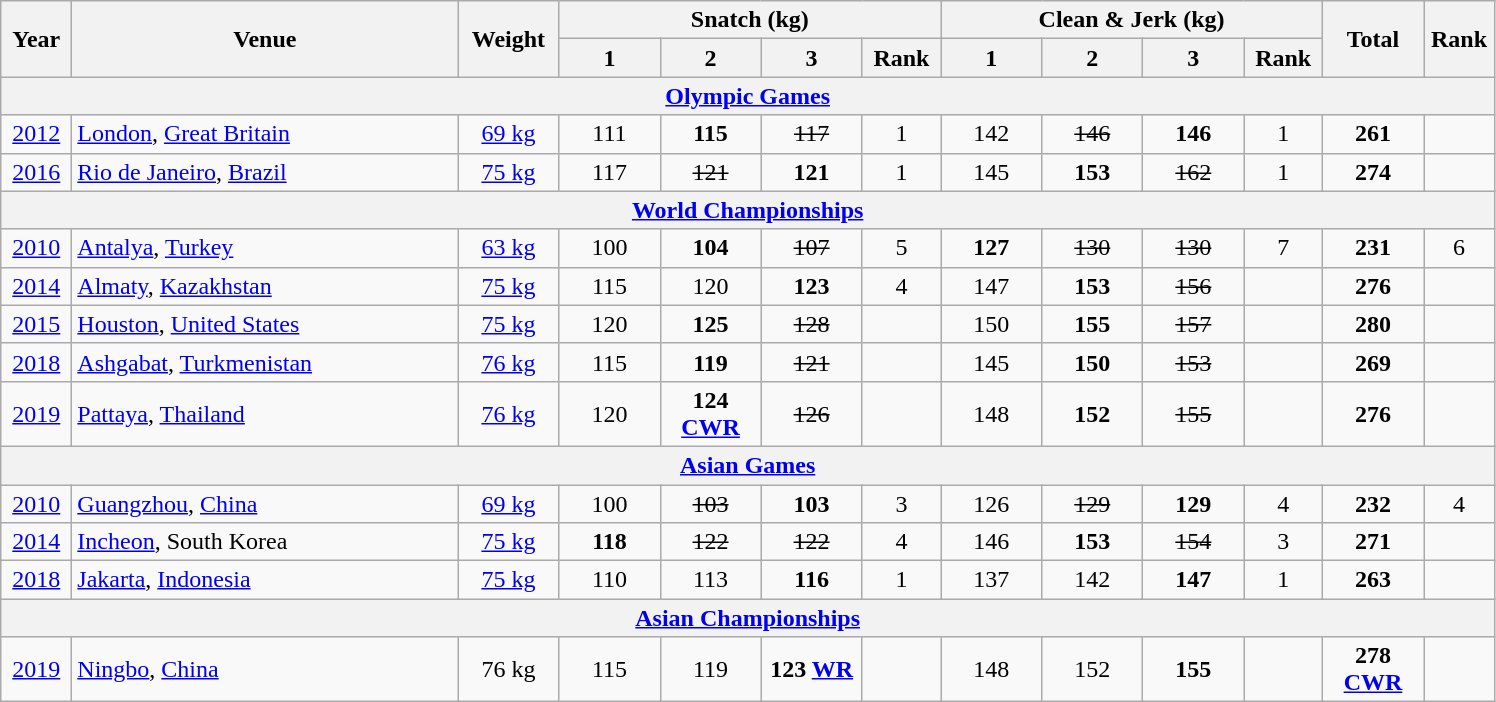<table class="wikitable" style="text-align:center;">
<tr>
<th rowspan=2 width=40>Year</th>
<th rowspan=2 width=250>Venue</th>
<th rowspan=2 width=60>Weight</th>
<th colspan=4>Snatch (kg)</th>
<th colspan=4>Clean & Jerk (kg)</th>
<th rowspan=2 width=60>Total</th>
<th rowspan=2 width=40>Rank</th>
</tr>
<tr>
<th width=60>1</th>
<th width=60>2</th>
<th width=60>3</th>
<th width=45>Rank</th>
<th width=60>1</th>
<th width=60>2</th>
<th width=60>3</th>
<th width=45>Rank</th>
</tr>
<tr>
<th colspan=13><a href='#'>Olympic Games</a></th>
</tr>
<tr>
<td><a href='#'>2012</a></td>
<td align=left> <a href='#'>London</a>, <a href='#'>Great Britain</a></td>
<td><a href='#'>69 kg</a></td>
<td>111</td>
<td><strong>115</strong></td>
<td><s>117</s></td>
<td>1</td>
<td>142</td>
<td><s>146</s></td>
<td><strong>146</strong></td>
<td>1</td>
<td><strong>261</strong></td>
<td><strong></strong></td>
</tr>
<tr>
<td><a href='#'>2016</a></td>
<td align=left> <a href='#'>Rio de Janeiro</a>, <a href='#'>Brazil</a></td>
<td><a href='#'>75 kg</a></td>
<td>117</td>
<td><s>121</s></td>
<td><strong>121</strong></td>
<td>1</td>
<td>145</td>
<td><strong>153</strong></td>
<td><s>162</s></td>
<td>1</td>
<td><strong>274</strong></td>
<td><strong></strong></td>
</tr>
<tr>
<th colspan=13><a href='#'>World Championships</a></th>
</tr>
<tr>
<td><a href='#'>2010</a></td>
<td align=left> <a href='#'>Antalya</a>, <a href='#'>Turkey</a></td>
<td><a href='#'>63 kg</a></td>
<td>100</td>
<td><strong>104</strong></td>
<td><s>107</s></td>
<td>5</td>
<td><strong>127</strong></td>
<td><s>130</s></td>
<td><s>130</s></td>
<td>7</td>
<td><strong>231</strong></td>
<td>6</td>
</tr>
<tr>
<td><a href='#'>2014</a></td>
<td align=left> <a href='#'>Almaty</a>, <a href='#'>Kazakhstan</a></td>
<td><a href='#'>75 kg</a></td>
<td>115</td>
<td>120</td>
<td><strong>123</strong></td>
<td>4</td>
<td>147</td>
<td><strong>153</strong></td>
<td><s>156</s></td>
<td></td>
<td><strong>276</strong></td>
<td></td>
</tr>
<tr>
<td><a href='#'>2015</a></td>
<td align=left> <a href='#'>Houston</a>, <a href='#'>United States</a></td>
<td><a href='#'>75 kg</a></td>
<td>120</td>
<td><strong>125</strong></td>
<td><s>128</s></td>
<td></td>
<td>150</td>
<td><strong>155</strong></td>
<td><s>157</s></td>
<td></td>
<td><strong>280</strong></td>
<td></td>
</tr>
<tr>
<td><a href='#'>2018</a></td>
<td align=left> <a href='#'>Ashgabat</a>, <a href='#'>Turkmenistan</a></td>
<td><a href='#'>76 kg</a></td>
<td>115</td>
<td><strong>119</strong></td>
<td><s>121</s></td>
<td></td>
<td>145</td>
<td><strong>150</strong></td>
<td><s>153</s></td>
<td></td>
<td><strong>269</strong></td>
<td></td>
</tr>
<tr>
<td><a href='#'>2019</a></td>
<td align=left> <a href='#'>Pattaya</a>, <a href='#'>Thailand</a></td>
<td><a href='#'>76 kg</a></td>
<td>120</td>
<td><strong>124 <a href='#'>CWR</a></strong></td>
<td><s>126</s></td>
<td></td>
<td>148</td>
<td><strong>152</strong></td>
<td><s>155</s></td>
<td></td>
<td><strong>276</strong></td>
<td></td>
</tr>
<tr>
<th colspan=13><a href='#'>Asian Games</a></th>
</tr>
<tr>
<td><a href='#'>2010</a></td>
<td align=left> <a href='#'>Guangzhou</a>, <a href='#'>China</a></td>
<td><a href='#'>69 kg</a></td>
<td>100</td>
<td><s>103</s></td>
<td><strong>103</strong></td>
<td>3</td>
<td>126</td>
<td><s>129</s></td>
<td><strong>129</strong></td>
<td>4</td>
<td><strong>232</strong></td>
<td>4</td>
</tr>
<tr>
<td><a href='#'>2014</a></td>
<td align=left> <a href='#'>Incheon</a>, South Korea</td>
<td><a href='#'>75 kg</a></td>
<td><strong>118</strong></td>
<td><s>122</s></td>
<td><s>122</s></td>
<td>4</td>
<td>146</td>
<td><strong>153</strong></td>
<td><s>154</s></td>
<td>3</td>
<td><strong>271</strong></td>
<td></td>
</tr>
<tr>
<td><a href='#'>2018</a></td>
<td align=left> <a href='#'>Jakarta</a>, <a href='#'>Indonesia</a></td>
<td><a href='#'>75 kg</a></td>
<td>110</td>
<td>113</td>
<td><strong>116</strong></td>
<td>1</td>
<td>137</td>
<td>142</td>
<td><strong>147</strong></td>
<td>1</td>
<td><strong>263</strong></td>
<td></td>
</tr>
<tr>
<th colspan=13><a href='#'>Asian Championships</a></th>
</tr>
<tr>
<td><a href='#'>2019</a></td>
<td align=left> <a href='#'>Ningbo</a>, <a href='#'>China</a></td>
<td>76 kg</td>
<td>115</td>
<td>119</td>
<td><strong>123 <a href='#'>WR</a></strong></td>
<td></td>
<td>148</td>
<td>152</td>
<td><strong>155</strong></td>
<td></td>
<td><strong>278 <a href='#'>CWR</a></strong></td>
<td></td>
</tr>
</table>
